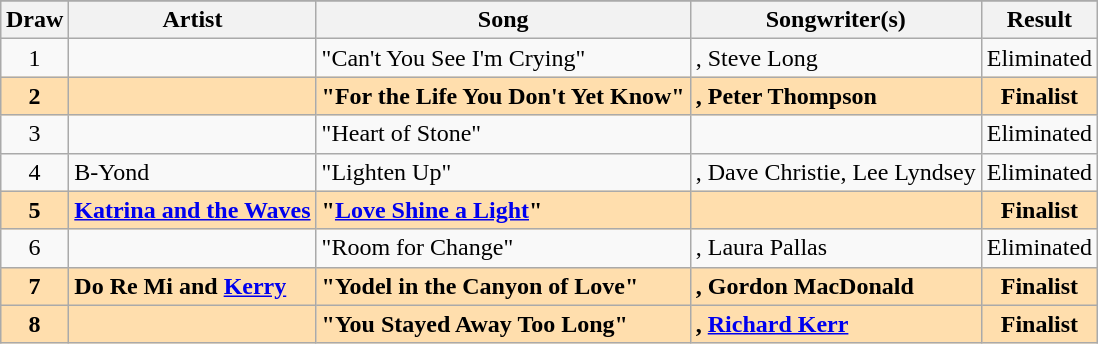<table class="sortable wikitable" style="margin: 1em auto 1em auto;">
<tr>
</tr>
<tr>
<th scope="col">Draw</th>
<th scope="col">Artist</th>
<th scope="col">Song</th>
<th scope="col">Songwriter(s)</th>
<th scope="col">Result</th>
</tr>
<tr>
<td align="center">1</td>
<td></td>
<td>"Can't You See I'm Crying"</td>
<td>, Steve Long</td>
<td align="center">Eliminated</td>
</tr>
<tr style="font-weight:bold; background:#FFDEAD;">
<td align="center">2</td>
<td></td>
<td>"For the Life You Don't Yet Know"</td>
<td>, Peter Thompson</td>
<td align="center">Finalist</td>
</tr>
<tr>
<td align="center">3</td>
<td></td>
<td>"Heart of Stone"</td>
<td></td>
<td align="center">Eliminated</td>
</tr>
<tr>
<td align="center">4</td>
<td>B-Yond</td>
<td>"Lighten Up"</td>
<td>, Dave Christie, Lee Lyndsey</td>
<td align="center">Eliminated</td>
</tr>
<tr style="font-weight:bold; background:#FFDEAD;">
<td align="center">5</td>
<td><a href='#'>Katrina and the Waves</a></td>
<td>"<a href='#'>Love Shine a Light</a>"</td>
<td></td>
<td align="center">Finalist</td>
</tr>
<tr>
<td align="center">6</td>
<td></td>
<td>"Room for Change"</td>
<td>, Laura Pallas</td>
<td align="center">Eliminated</td>
</tr>
<tr style="font-weight:bold; background:#FFDEAD;">
<td align="center">7</td>
<td>Do Re Mi and <a href='#'>Kerry</a></td>
<td>"Yodel in the Canyon of Love"</td>
<td>, Gordon MacDonald</td>
<td align="center">Finalist</td>
</tr>
<tr style="font-weight:bold; background:#FFDEAD;">
<td align="center">8</td>
<td></td>
<td>"You Stayed Away Too Long"</td>
<td>, <a href='#'>Richard Kerr</a></td>
<td align="center">Finalist</td>
</tr>
</table>
